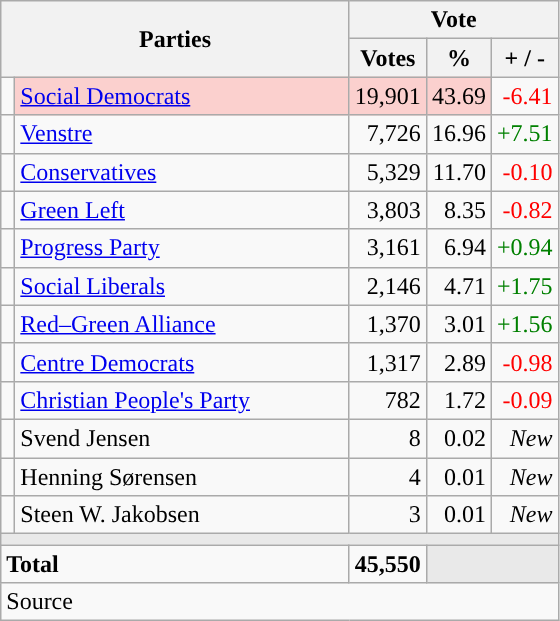<table class="wikitable" style="text-align:right;">
<tr>
<th style="text-align:centre;" rowspan="2" colspan="2" width="225">Parties</th>
<th colspan="3">Vote</th>
</tr>
<tr>
<th width="15">Votes</th>
<th width="15">%</th>
<th width="15">+ / -</th>
</tr>
<tr>
<td width="2" style="color:inherit;background:"></td>
<td bgcolor=#fbd0ce  align="left"><a href='#'>Social Democrats</a></td>
<td bgcolor=#fbd0ce>19,901</td>
<td bgcolor=#fbd0ce>43.69</td>
<td style=color:red;>-6.41</td>
</tr>
<tr>
<td width="2" style="color:inherit;background:"></td>
<td align="left"><a href='#'>Venstre</a></td>
<td>7,726</td>
<td>16.96</td>
<td style=color:green;>+7.51</td>
</tr>
<tr>
<td width="2" style="color:inherit;background:"></td>
<td align="left"><a href='#'>Conservatives</a></td>
<td>5,329</td>
<td>11.70</td>
<td style=color:red;>-0.10</td>
</tr>
<tr>
<td width="2" style="color:inherit;background:"></td>
<td align="left"><a href='#'>Green Left</a></td>
<td>3,803</td>
<td>8.35</td>
<td style=color:red;>-0.82</td>
</tr>
<tr>
<td width="2" style="color:inherit;background:"></td>
<td align="left"><a href='#'>Progress Party</a></td>
<td>3,161</td>
<td>6.94</td>
<td style=color:green;>+0.94</td>
</tr>
<tr>
<td width="2" style="color:inherit;background:"></td>
<td align="left"><a href='#'>Social Liberals</a></td>
<td>2,146</td>
<td>4.71</td>
<td style=color:green;>+1.75</td>
</tr>
<tr>
<td width="2" style="color:inherit;background:"></td>
<td align="left"><a href='#'>Red–Green Alliance</a></td>
<td>1,370</td>
<td>3.01</td>
<td style=color:green;>+1.56</td>
</tr>
<tr>
<td width="2" style="color:inherit;background:"></td>
<td align="left"><a href='#'>Centre Democrats</a></td>
<td>1,317</td>
<td>2.89</td>
<td style=color:red;>-0.98</td>
</tr>
<tr>
<td width="2" style="color:inherit;background:"></td>
<td align="left"><a href='#'>Christian People's Party</a></td>
<td>782</td>
<td>1.72</td>
<td style=color:red;>-0.09</td>
</tr>
<tr>
<td width="2" style="color:inherit;background:"></td>
<td align="left">Svend Jensen</td>
<td>8</td>
<td>0.02</td>
<td><em>New</em></td>
</tr>
<tr>
<td width="2" style="color:inherit;background:"></td>
<td align="left">Henning Sørensen</td>
<td>4</td>
<td>0.01</td>
<td><em>New</em></td>
</tr>
<tr>
<td width="2" style="color:inherit;background:"></td>
<td align="left">Steen W. Jakobsen</td>
<td>3</td>
<td>0.01</td>
<td><em>New</em></td>
</tr>
<tr>
<td colspan="7" bgcolor="#E9E9E9"></td>
</tr>
<tr>
<td align="left" colspan="2"><strong>Total</strong></td>
<td><strong>45,550</strong></td>
<td bgcolor="#E9E9E9" colspan="2"></td>
</tr>
<tr>
<td align="left" colspan="6">Source</td>
</tr>
</table>
